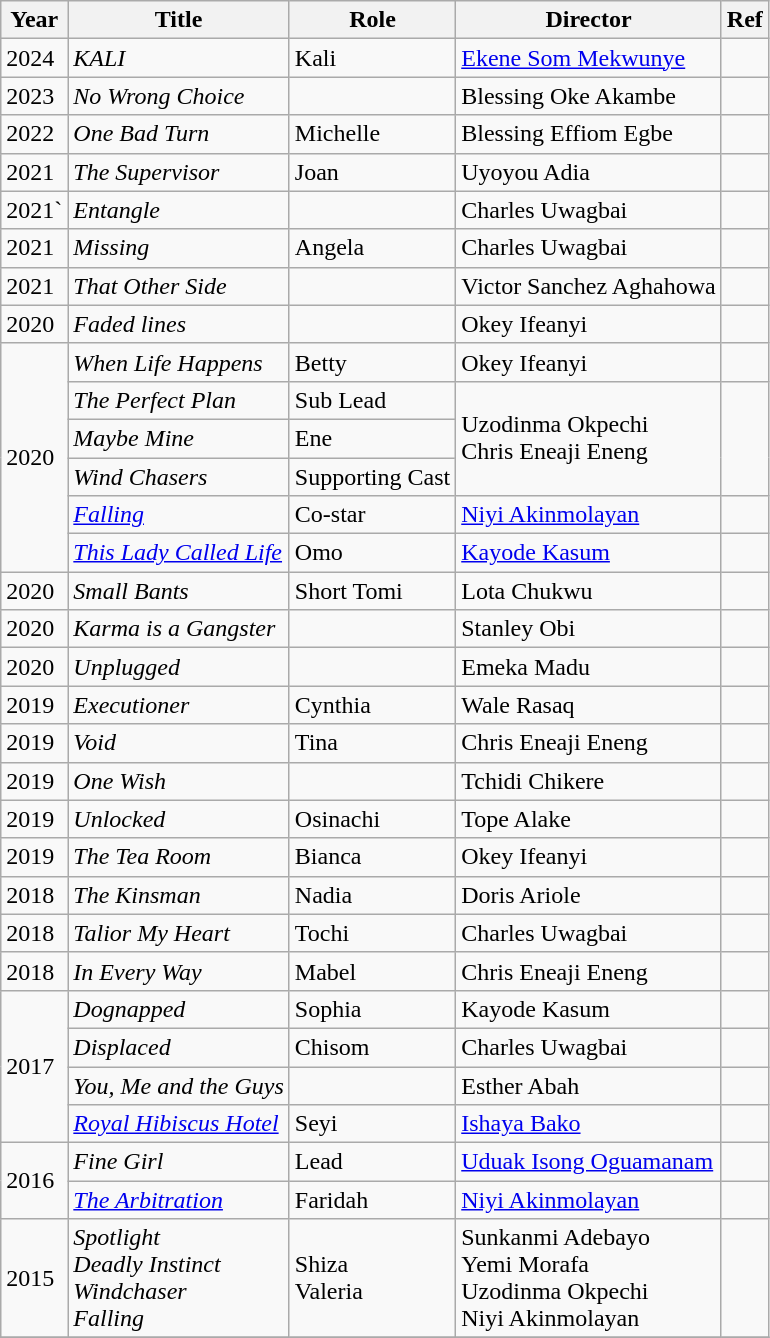<table class="wikitable mw-collapsible">
<tr>
<th>Year</th>
<th>Title</th>
<th>Role</th>
<th>Director</th>
<th>Ref</th>
</tr>
<tr>
<td>2024</td>
<td><em>KALI</em></td>
<td>Kali</td>
<td><a href='#'>Ekene Som Mekwunye</a></td>
<td></td>
</tr>
<tr>
<td>2023</td>
<td><em>No Wrong Choice</em></td>
<td></td>
<td>Blessing Oke Akambe</td>
<td></td>
</tr>
<tr>
<td>2022</td>
<td><em>One Bad Turn</em></td>
<td>Michelle</td>
<td>Blessing Effiom Egbe</td>
<td></td>
</tr>
<tr>
<td>2021</td>
<td><em>The Supervisor</em></td>
<td>Joan</td>
<td>Uyoyou Adia</td>
<td></td>
</tr>
<tr>
<td>2021`</td>
<td><em>Entangle</em></td>
<td></td>
<td>Charles Uwagbai</td>
<td></td>
</tr>
<tr>
<td>2021</td>
<td><em>Missing</em></td>
<td>Angela</td>
<td>Charles Uwagbai</td>
<td></td>
</tr>
<tr>
<td>2021</td>
<td><em>That Other Side</em></td>
<td></td>
<td>Victor Sanchez Aghahowa</td>
<td></td>
</tr>
<tr>
<td>2020</td>
<td><em>Faded lines</em></td>
<td></td>
<td>Okey Ifeanyi</td>
<td></td>
</tr>
<tr>
<td rowspan="6">2020</td>
<td><em>When Life Happens</em></td>
<td>Betty</td>
<td>Okey Ifeanyi</td>
<td></td>
</tr>
<tr>
<td><em>The Perfect Plan</em></td>
<td>Sub Lead</td>
<td rowspan="3">Uzodinma Okpechi<br>Chris Eneaji Eneng</td>
<td rowspan="3"></td>
</tr>
<tr>
<td><em>Maybe Mine</em></td>
<td>Ene</td>
</tr>
<tr>
<td><em>Wind Chasers</em></td>
<td>Supporting Cast</td>
</tr>
<tr>
<td><em><a href='#'>Falling</a></em></td>
<td>Co-star</td>
<td><a href='#'>Niyi Akinmolayan</a></td>
<td></td>
</tr>
<tr>
<td><em><a href='#'>This Lady Called Life</a></em></td>
<td>Omo</td>
<td><a href='#'>Kayode Kasum</a></td>
<td></td>
</tr>
<tr>
<td>2020</td>
<td><em>Small Bants</em></td>
<td>Short Tomi</td>
<td>Lota Chukwu</td>
<td></td>
</tr>
<tr>
<td>2020</td>
<td><em>Karma is a Gangster</em></td>
<td></td>
<td>Stanley Obi</td>
<td></td>
</tr>
<tr>
<td>2020</td>
<td><em>Unplugged</em></td>
<td></td>
<td>Emeka Madu</td>
<td></td>
</tr>
<tr>
<td>2019</td>
<td><em>Executioner</em></td>
<td>Cynthia</td>
<td>Wale Rasaq</td>
<td></td>
</tr>
<tr>
<td>2019</td>
<td><em>Void</em></td>
<td>Tina</td>
<td>Chris Eneaji Eneng</td>
<td></td>
</tr>
<tr>
<td>2019</td>
<td><em>One Wish</em></td>
<td></td>
<td>Tchidi Chikere</td>
<td></td>
</tr>
<tr>
<td>2019</td>
<td><em>Unlocked</em></td>
<td>Osinachi</td>
<td>Tope Alake</td>
<td></td>
</tr>
<tr>
<td>2019</td>
<td><em>The Tea Room</em></td>
<td>Bianca</td>
<td>Okey Ifeanyi</td>
<td></td>
</tr>
<tr>
<td>2018</td>
<td><em>The Kinsman</em></td>
<td>Nadia</td>
<td>Doris Ariole</td>
<td></td>
</tr>
<tr>
<td>2018</td>
<td><em>Talior My Heart</em></td>
<td>Tochi</td>
<td>Charles Uwagbai</td>
<td></td>
</tr>
<tr>
<td>2018</td>
<td><em>In Every Way</em></td>
<td>Mabel</td>
<td>Chris Eneaji Eneng</td>
<td></td>
</tr>
<tr>
<td rowspan="4">2017</td>
<td><em>Dognapped</em></td>
<td>Sophia</td>
<td>Kayode Kasum</td>
<td></td>
</tr>
<tr>
<td><em>Displaced</em></td>
<td>Chisom</td>
<td>Charles Uwagbai</td>
<td></td>
</tr>
<tr>
<td><em>You, Me and the Guys</em></td>
<td></td>
<td>Esther Abah</td>
<td></td>
</tr>
<tr>
<td><em><a href='#'>Royal Hibiscus Hotel</a></em></td>
<td>Seyi</td>
<td><a href='#'>Ishaya Bako</a></td>
<td></td>
</tr>
<tr>
<td rowspan="2">2016</td>
<td><em>Fine Girl</em></td>
<td>Lead</td>
<td><a href='#'>Uduak Isong Oguamanam</a></td>
<td></td>
</tr>
<tr>
<td><em><a href='#'>The Arbitration</a></em></td>
<td>Faridah</td>
<td><a href='#'>Niyi Akinmolayan</a></td>
<td></td>
</tr>
<tr>
<td>2015</td>
<td><em>Spotlight</em><br><em>Deadly Instinct</em><br><em>Windchaser</em><br><em>Falling</em></td>
<td>Shiza<br>Valeria</td>
<td>Sunkanmi Adebayo<br>Yemi Morafa<br>Uzodinma Okpechi<br>Niyi Akinmolayan</td>
<td><br><br></td>
</tr>
<tr>
</tr>
</table>
